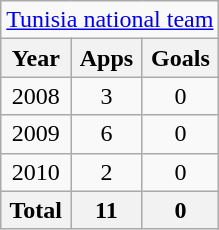<table class="wikitable" style="text-align:center">
<tr>
<td colspan="3"><a href='#'>Tunisia national team</a></td>
</tr>
<tr>
<th>Year</th>
<th>Apps</th>
<th>Goals</th>
</tr>
<tr>
<td>2008</td>
<td>3</td>
<td>0</td>
</tr>
<tr>
<td>2009</td>
<td>6</td>
<td>0</td>
</tr>
<tr>
<td>2010</td>
<td>2</td>
<td>0</td>
</tr>
<tr>
<th>Total</th>
<th>11</th>
<th>0</th>
</tr>
</table>
